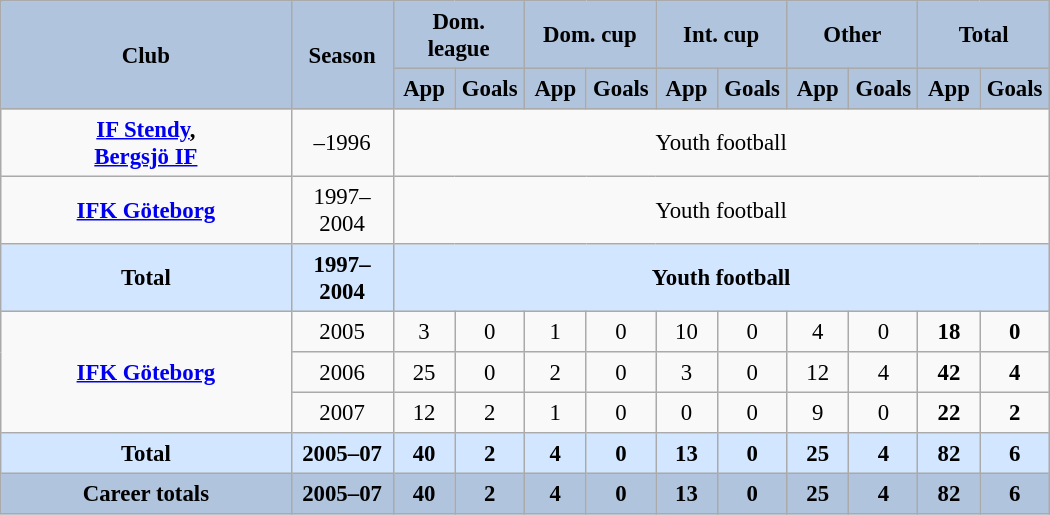<table border=1 align=center cellpadding=4 cellspacing=2 width="700px" style="background: #f9f9f9; font-size: 95%; border: 1px #aaaaaa solid; border-collapse: collapse; clear:center">
<tr style="background:#b0c4de">
<th rowspan="2" width="30%">Club</th>
<th rowspan="2" width="10%">Season</th>
<th colspan="2">Dom. league</th>
<th colspan="2">Dom. cup</th>
<th colspan="2">Int. cup</th>
<th colspan="2">Other</th>
<th colspan="2">Total</th>
</tr>
<tr style="background: #b0c4de">
<th width="6%">App</th>
<th width="6%">Goals</th>
<th width="6%">App</th>
<th width="6%">Goals</th>
<th width="6%">App</th>
<th width="6%">Goals</th>
<th width="6%">App</th>
<th width="6%">Goals</th>
<th width="6%">App</th>
<th width="6%">Goals</th>
</tr>
<tr align=center>
<td rowspan="1" align=center valign=center><strong><a href='#'>IF Stendy</a>,<br><a href='#'>Bergsjö IF</a></strong></td>
<td>–1996</td>
<td colspan="10">Youth football</td>
</tr>
<tr align=center>
<td rowspan="1" align=center valign=center><strong><a href='#'>IFK Göteborg</a></strong></td>
<td>1997–2004</td>
<td colspan="10">Youth football</td>
</tr>
<tr style="background: #d2e6ff">
<th>Total</th>
<th>1997–2004</th>
<th colspan="10">Youth football</th>
</tr>
<tr align=center>
<td rowspan="3" align=center valign=center><strong><a href='#'>IFK Göteborg</a></strong></td>
<td>2005</td>
<td>3</td>
<td>0</td>
<td>1</td>
<td>0</td>
<td>10</td>
<td>0</td>
<td>4</td>
<td>0</td>
<td><strong>18</strong></td>
<td><strong>0</strong></td>
</tr>
<tr align=center>
<td>2006</td>
<td>25</td>
<td>0</td>
<td>2</td>
<td>0</td>
<td>3</td>
<td>0</td>
<td>12</td>
<td>4</td>
<td><strong>42</strong></td>
<td><strong>4</strong></td>
</tr>
<tr align=center>
<td>2007</td>
<td>12</td>
<td>2</td>
<td>1</td>
<td>0</td>
<td>0</td>
<td>0</td>
<td>9</td>
<td>0</td>
<td><strong>22</strong></td>
<td><strong>2</strong></td>
</tr>
<tr style="background: #d2e6ff">
<th>Total</th>
<th>2005–07</th>
<th>40</th>
<th>2</th>
<th>4</th>
<th>0</th>
<th>13</th>
<th>0</th>
<th>25</th>
<th>4</th>
<th>82</th>
<th>6</th>
</tr>
<tr style="background: #b0c4de">
<th>Career totals</th>
<th>2005–07</th>
<th>40</th>
<th>2</th>
<th>4</th>
<th>0</th>
<th>13</th>
<th>0</th>
<th>25</th>
<th>4</th>
<th>82</th>
<th>6</th>
</tr>
</table>
